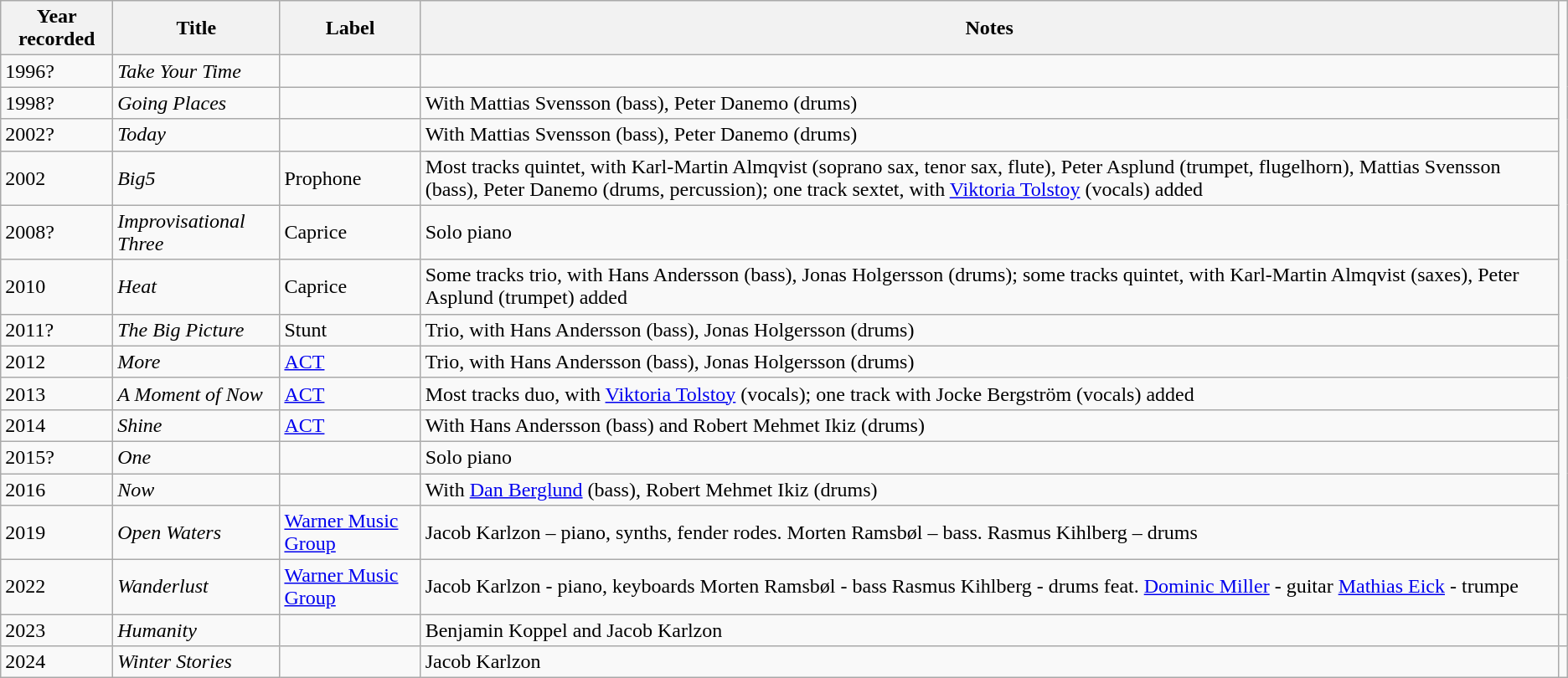<table class="wikitable sortable">
<tr>
<th>Year recorded</th>
<th>Title</th>
<th>Label</th>
<th>Notes</th>
</tr>
<tr>
<td>1996?</td>
<td><em>Take Your Time</em></td>
<td></td>
<td></td>
</tr>
<tr>
<td>1998?</td>
<td><em>Going Places</em></td>
<td></td>
<td>With Mattias Svensson (bass), Peter Danemo (drums)</td>
</tr>
<tr>
<td>2002?</td>
<td><em>Today</em></td>
<td></td>
<td>With Mattias Svensson (bass), Peter Danemo (drums)</td>
</tr>
<tr>
<td>2002</td>
<td><em>Big5</em></td>
<td>Prophone</td>
<td>Most tracks quintet, with Karl-Martin Almqvist (soprano sax, tenor sax, flute), Peter Asplund (trumpet, flugelhorn), Mattias Svensson (bass), Peter Danemo (drums, percussion); one track sextet, with <a href='#'>Viktoria Tolstoy</a> (vocals) added</td>
</tr>
<tr>
<td>2008?</td>
<td><em>Improvisational Three</em></td>
<td>Caprice</td>
<td>Solo piano</td>
</tr>
<tr>
<td>2010</td>
<td><em>Heat</em></td>
<td>Caprice</td>
<td>Some tracks trio, with Hans Andersson (bass), Jonas Holgersson (drums); some tracks quintet, with Karl-Martin Almqvist (saxes), Peter Asplund (trumpet) added</td>
</tr>
<tr>
<td>2011?</td>
<td><em>The Big Picture</em></td>
<td>Stunt</td>
<td>Trio, with Hans Andersson (bass), Jonas Holgersson (drums)</td>
</tr>
<tr>
<td>2012</td>
<td><em>More</em></td>
<td><a href='#'>ACT</a></td>
<td>Trio, with Hans Andersson (bass), Jonas Holgersson (drums)</td>
</tr>
<tr>
<td>2013</td>
<td><em>A Moment of Now</em></td>
<td><a href='#'>ACT</a></td>
<td>Most tracks duo, with <a href='#'>Viktoria Tolstoy</a> (vocals); one track with Jocke Bergström (vocals) added</td>
</tr>
<tr>
<td>2014</td>
<td><em>Shine</em></td>
<td><a href='#'>ACT</a></td>
<td>With Hans Andersson (bass) and Robert Mehmet Ikiz (drums)</td>
</tr>
<tr>
<td>2015?</td>
<td><em>One</em></td>
<td></td>
<td>Solo piano</td>
</tr>
<tr>
<td>2016</td>
<td><em>Now</em></td>
<td></td>
<td>With <a href='#'>Dan Berglund</a> (bass), Robert Mehmet Ikiz (drums)</td>
</tr>
<tr>
<td>2019</td>
<td><em>Open Waters</em></td>
<td><a href='#'>Warner Music Group</a></td>
<td>Jacob Karlzon – piano, synths, fender rodes. Morten Ramsbøl – bass. Rasmus Kihlberg – drums</td>
</tr>
<tr>
<td>2022</td>
<td><em>Wanderlust</em></td>
<td><a href='#'>Warner Music Group</a></td>
<td>Jacob Karlzon - piano, keyboards Morten Ramsbøl - bass Rasmus Kihlberg - drums feat. <a href='#'>Dominic Miller</a> - guitar <a href='#'>Mathias Eick</a> - trumpe</td>
</tr>
<tr>
<td>2023</td>
<td><em>Humanity</em></td>
<td></td>
<td>Benjamin Koppel and Jacob Karlzon</td>
<td></td>
</tr>
<tr>
<td>2024</td>
<td><em>Winter Stories</em></td>
<td></td>
<td>Jacob Karlzon</td>
</tr>
</table>
